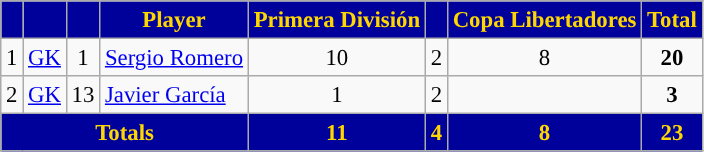<table class="wikitable sortable" style="font-size: 95%; text-align: center;">
<tr>
<th style="background:#00009B; color:gold; width=15"></th>
<th style="background:#00009B; color:gold; width=15"></th>
<th style="background:#00009B; color:gold; width=15"></th>
<th style="background:#00009B; color:gold; width=15 width=150">Player</th>
<th style="background:#00009B; color:gold; width=15 width=75">Primera División</th>
<th style="background:#00009B; color:gold; width=15 width=75"></th>
<th style="background:#00009B; color:gold; width=15 width=75">Copa Libertadores</th>
<th style="background:#00009B; color:gold; width=15 width=75">Total</th>
</tr>
<tr>
<td>1</td>
<td><a href='#'>GK</a></td>
<td>1</td>
<td align=left> <a href='#'>Sergio Romero</a></td>
<td>10</td>
<td>2</td>
<td>8</td>
<td><strong>20</strong></td>
</tr>
<tr>
<td>2</td>
<td><a href='#'>GK</a></td>
<td>13</td>
<td align=left> <a href='#'>Javier García</a></td>
<td>1</td>
<td>2</td>
<td></td>
<td><strong>3</strong></td>
</tr>
<tr align=center>
<th style="background:#00009B; color:gold"; colspan=4><strong>Totals</strong></th>
<th style="background:#00009B; color:gold";><strong>11</strong></th>
<th style="background:#00009B; color:gold";><strong>4</strong></th>
<th style="background:#00009B; color:gold";><strong>8</strong></th>
<th style="background:#00009B; color:gold";><strong>23</strong></th>
</tr>
</table>
